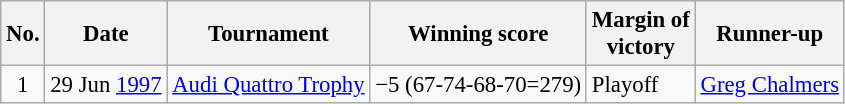<table class="wikitable" style="font-size:95%;">
<tr>
<th>No.</th>
<th>Date</th>
<th>Tournament</th>
<th>Winning score</th>
<th>Margin of<br>victory</th>
<th>Runner-up</th>
</tr>
<tr>
<td align=center>1</td>
<td align=right>29 Jun <a href='#'>1997</a></td>
<td><a href='#'>Audi Quattro Trophy</a></td>
<td>−5 (67-74-68-70=279)</td>
<td>Playoff</td>
<td> <a href='#'>Greg Chalmers</a></td>
</tr>
</table>
